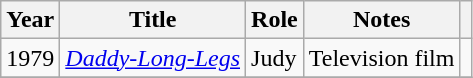<table class="wikitable">
<tr>
<th>Year</th>
<th>Title</th>
<th>Role</th>
<th>Notes</th>
<th></th>
</tr>
<tr>
<td>1979</td>
<td><em><a href='#'>Daddy-Long-Legs</a></em></td>
<td>Judy</td>
<td>Television film</td>
<td></td>
</tr>
<tr>
</tr>
</table>
